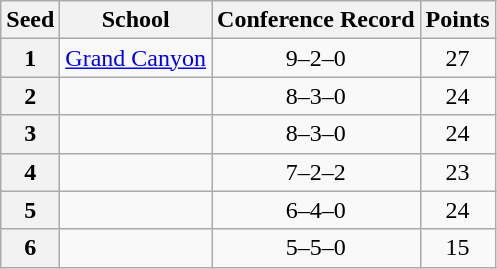<table class="wikitable" style="text-align:center">
<tr>
<th>Seed</th>
<th>School</th>
<th>Conference Record</th>
<th>Points</th>
</tr>
<tr>
<th>1</th>
<td><a href='#'>Grand Canyon</a></td>
<td>9–2–0</td>
<td>27</td>
</tr>
<tr>
<th>2</th>
<td></td>
<td>8–3–0</td>
<td>24</td>
</tr>
<tr>
<th>3</th>
<td></td>
<td>8–3–0</td>
<td>24</td>
</tr>
<tr>
<th>4</th>
<td></td>
<td>7–2–2</td>
<td>23</td>
</tr>
<tr>
<th>5</th>
<td></td>
<td>6–4–0</td>
<td>24</td>
</tr>
<tr>
<th>6</th>
<td></td>
<td>5–5–0</td>
<td>15</td>
</tr>
</table>
